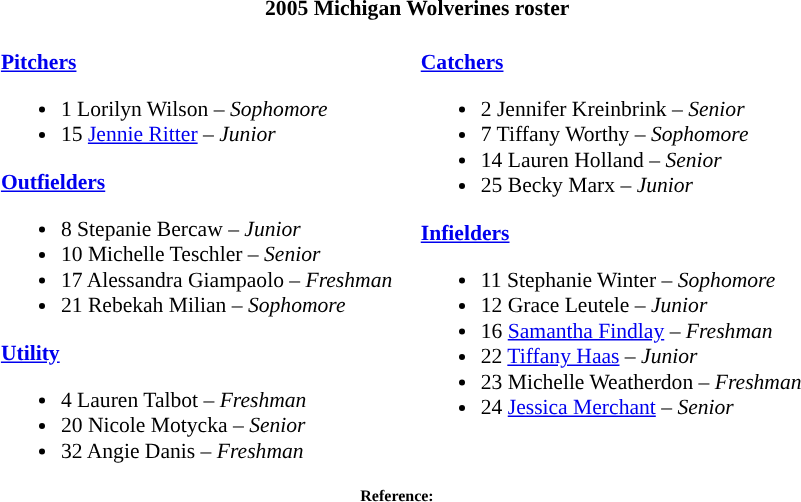<table class="toccolours" style="border-collapse:collapse; font-size:90%;">
<tr>
<th colspan="9" style="background:#">2005 Michigan Wolverines roster</th>
</tr>
<tr>
<td width="03"> </td>
<td valign="top"><br><strong><a href='#'>Pitchers</a></strong><ul><li>1 Lorilyn Wilson – <em>Sophomore</em></li><li>15 <a href='#'>Jennie Ritter</a> – <em>Junior</em></li></ul><strong><a href='#'>Outfielders</a></strong><ul><li>8 Stepanie Bercaw – <em>Junior</em></li><li>10 Michelle Teschler – <em>Senior</em></li><li>17 Alessandra Giampaolo – <em>Freshman</em></li><li>21 Rebekah Milian – <em>Sophomore</em></li></ul><strong><a href='#'>Utility</a></strong><ul><li>4 Lauren Talbot – <em>Freshman</em></li><li>20 Nicole Motycka – <em>Senior</em></li><li>32 Angie Danis – <em>Freshman</em></li></ul></td>
<td width="15"> </td>
<td valign="top"><br><strong><a href='#'>Catchers</a></strong><ul><li>2 Jennifer Kreinbrink – <em>Senior</em></li><li>7 Tiffany Worthy – <em>Sophomore</em></li><li>14 Lauren Holland – <em>Senior</em></li><li>25 Becky Marx – <em>Junior</em></li></ul><strong><a href='#'>Infielders</a></strong><ul><li>11 Stephanie Winter – <em>Sophomore</em></li><li>12 Grace Leutele – <em>Junior</em></li><li>16 <a href='#'>Samantha Findlay</a> – <em>Freshman</em></li><li>22 <a href='#'>Tiffany Haas</a> – <em>Junior</em></li><li>23 Michelle Weatherdon – <em>Freshman</em></li><li>24 <a href='#'>Jessica Merchant</a> – <em>Senior</em></li></ul></td>
<td width="25"> </td>
</tr>
<tr>
<td colspan="4"  style="font-size:8pt; text-align:center;"><strong>Reference:</strong></td>
</tr>
</table>
